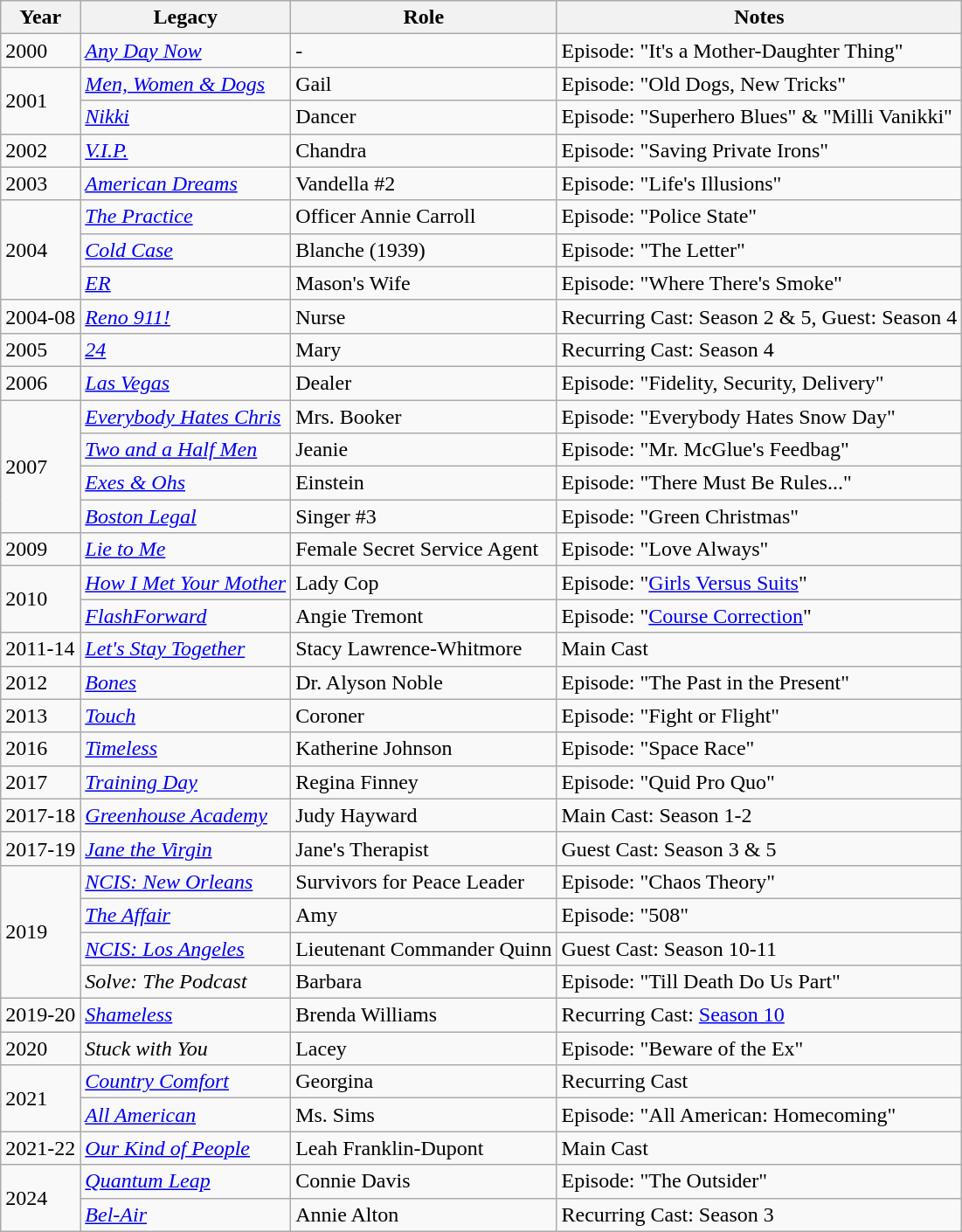<table class="wikitable plainrowheaders sortable" style="margin-right: 0;">
<tr>
<th>Year</th>
<th>Legacy</th>
<th>Role</th>
<th>Notes</th>
</tr>
<tr>
<td>2000</td>
<td><em><a href='#'>Any Day Now</a></em></td>
<td>-</td>
<td>Episode: "It's a Mother-Daughter Thing"</td>
</tr>
<tr>
<td rowspan=2>2001</td>
<td><em><a href='#'>Men, Women & Dogs</a></em></td>
<td>Gail</td>
<td>Episode: "Old Dogs, New Tricks"</td>
</tr>
<tr>
<td><em><a href='#'>Nikki</a></em></td>
<td>Dancer</td>
<td>Episode: "Superhero Blues" & "Milli Vanikki"</td>
</tr>
<tr>
<td>2002</td>
<td><em><a href='#'>V.I.P.</a></em></td>
<td>Chandra</td>
<td>Episode: "Saving Private Irons"</td>
</tr>
<tr>
<td>2003</td>
<td><em><a href='#'>American Dreams</a></em></td>
<td>Vandella #2</td>
<td>Episode: "Life's Illusions"</td>
</tr>
<tr>
<td rowspan=3>2004</td>
<td><em><a href='#'>The Practice</a></em></td>
<td>Officer Annie Carroll</td>
<td>Episode: "Police State"</td>
</tr>
<tr>
<td><em><a href='#'>Cold Case</a></em></td>
<td>Blanche (1939)</td>
<td>Episode: "The Letter"</td>
</tr>
<tr>
<td><em><a href='#'>ER</a></em></td>
<td>Mason's Wife</td>
<td>Episode: "Where There's Smoke"</td>
</tr>
<tr>
<td>2004-08</td>
<td><em><a href='#'>Reno 911!</a></em></td>
<td>Nurse</td>
<td>Recurring Cast: Season 2 & 5, Guest: Season 4</td>
</tr>
<tr>
<td>2005</td>
<td><em><a href='#'>24</a></em></td>
<td>Mary</td>
<td>Recurring Cast: Season 4</td>
</tr>
<tr>
<td>2006</td>
<td><em><a href='#'>Las Vegas</a></em></td>
<td>Dealer</td>
<td>Episode: "Fidelity, Security, Delivery"</td>
</tr>
<tr>
<td rowspan=4>2007</td>
<td><em><a href='#'>Everybody Hates Chris</a></em></td>
<td>Mrs. Booker</td>
<td>Episode: "Everybody Hates Snow Day"</td>
</tr>
<tr>
<td><em><a href='#'>Two and a Half Men</a></em></td>
<td>Jeanie</td>
<td>Episode: "Mr. McGlue's Feedbag"</td>
</tr>
<tr>
<td><em><a href='#'>Exes & Ohs</a></em></td>
<td>Einstein</td>
<td>Episode: "There Must Be Rules..."</td>
</tr>
<tr>
<td><em><a href='#'>Boston Legal</a></em></td>
<td>Singer #3</td>
<td>Episode: "Green Christmas"</td>
</tr>
<tr>
<td>2009</td>
<td><em><a href='#'>Lie to Me</a></em></td>
<td>Female Secret Service Agent</td>
<td>Episode: "Love Always"</td>
</tr>
<tr>
<td rowspan=2>2010</td>
<td><em><a href='#'>How I Met Your Mother</a></em></td>
<td>Lady Cop</td>
<td>Episode: "<a href='#'>Girls Versus Suits</a>"</td>
</tr>
<tr>
<td><em><a href='#'>FlashForward</a></em></td>
<td>Angie Tremont</td>
<td>Episode: "<a href='#'>Course Correction</a>"</td>
</tr>
<tr>
<td>2011-14</td>
<td><em><a href='#'>Let's Stay Together</a></em></td>
<td>Stacy Lawrence-Whitmore</td>
<td>Main Cast</td>
</tr>
<tr>
<td>2012</td>
<td><em><a href='#'>Bones</a></em></td>
<td>Dr. Alyson Noble</td>
<td>Episode: "The Past in the Present"</td>
</tr>
<tr>
<td>2013</td>
<td><em><a href='#'>Touch</a></em></td>
<td>Coroner</td>
<td>Episode: "Fight or Flight"</td>
</tr>
<tr>
<td>2016</td>
<td><em><a href='#'>Timeless</a></em></td>
<td>Katherine Johnson</td>
<td>Episode: "Space Race"</td>
</tr>
<tr>
<td>2017</td>
<td><em><a href='#'>Training Day</a></em></td>
<td>Regina Finney</td>
<td>Episode: "Quid Pro Quo"</td>
</tr>
<tr>
<td>2017-18</td>
<td><em><a href='#'>Greenhouse Academy</a></em></td>
<td>Judy Hayward</td>
<td>Main Cast: Season 1-2</td>
</tr>
<tr>
<td>2017-19</td>
<td><em><a href='#'>Jane the Virgin</a></em></td>
<td>Jane's Therapist</td>
<td>Guest Cast: Season 3 & 5</td>
</tr>
<tr>
<td rowspan=4>2019</td>
<td><em><a href='#'>NCIS: New Orleans</a></em></td>
<td>Survivors for Peace Leader</td>
<td>Episode: "Chaos Theory"</td>
</tr>
<tr>
<td><em><a href='#'>The Affair</a></em></td>
<td>Amy</td>
<td>Episode: "508"</td>
</tr>
<tr>
<td><em><a href='#'>NCIS: Los Angeles</a></em></td>
<td>Lieutenant Commander Quinn</td>
<td>Guest Cast: Season 10-11</td>
</tr>
<tr>
<td><em>Solve: The Podcast</em></td>
<td>Barbara</td>
<td>Episode: "Till Death Do Us Part"</td>
</tr>
<tr>
<td>2019-20</td>
<td><em><a href='#'>Shameless</a></em></td>
<td>Brenda Williams</td>
<td>Recurring Cast: <a href='#'>Season 10</a></td>
</tr>
<tr>
<td>2020</td>
<td><em>Stuck with You</em></td>
<td>Lacey</td>
<td>Episode: "Beware of the Ex"</td>
</tr>
<tr>
<td rowspan=2>2021</td>
<td><em><a href='#'>Country Comfort</a></em></td>
<td>Georgina</td>
<td>Recurring Cast</td>
</tr>
<tr>
<td><em><a href='#'>All American</a></em></td>
<td>Ms. Sims</td>
<td>Episode: "All American: Homecoming"</td>
</tr>
<tr>
<td>2021-22</td>
<td><em><a href='#'>Our Kind of People</a></em></td>
<td>Leah Franklin-Dupont</td>
<td>Main Cast</td>
</tr>
<tr>
<td rowspan=2>2024</td>
<td><em><a href='#'>Quantum Leap</a></em></td>
<td>Connie Davis</td>
<td>Episode: "The Outsider"</td>
</tr>
<tr>
<td><em><a href='#'>Bel-Air</a></em></td>
<td>Annie Alton</td>
<td>Recurring Cast: Season 3</td>
</tr>
</table>
